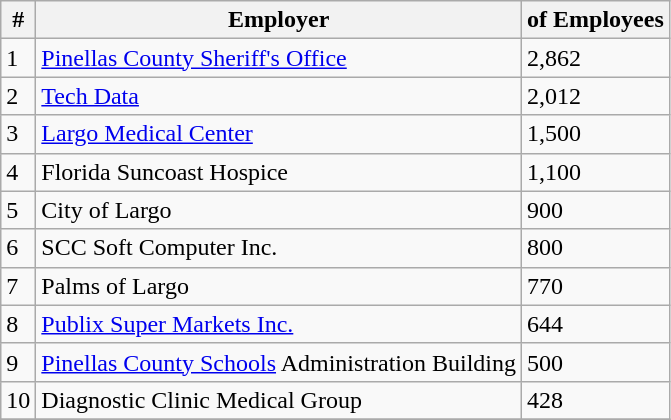<table class="wikitable" border="1">
<tr>
<th>#</th>
<th>Employer</th>
<th> of Employees</th>
</tr>
<tr>
<td>1</td>
<td><a href='#'>Pinellas County Sheriff's Office</a></td>
<td>2,862</td>
</tr>
<tr>
<td>2</td>
<td><a href='#'>Tech Data</a></td>
<td>2,012</td>
</tr>
<tr>
<td>3</td>
<td><a href='#'>Largo Medical Center</a></td>
<td>1,500</td>
</tr>
<tr>
<td>4</td>
<td>Florida Suncoast Hospice</td>
<td>1,100</td>
</tr>
<tr>
<td>5</td>
<td>City of Largo</td>
<td>900</td>
</tr>
<tr>
<td>6</td>
<td>SCC Soft Computer Inc.</td>
<td>800</td>
</tr>
<tr>
<td>7</td>
<td>Palms of Largo</td>
<td>770</td>
</tr>
<tr>
<td>8</td>
<td><a href='#'>Publix Super Markets Inc.</a></td>
<td>644</td>
</tr>
<tr>
<td>9</td>
<td><a href='#'>Pinellas County Schools</a> Administration Building</td>
<td>500</td>
</tr>
<tr>
<td>10</td>
<td>Diagnostic Clinic Medical Group</td>
<td>428</td>
</tr>
<tr>
</tr>
</table>
